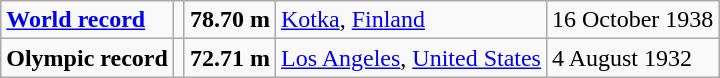<table class="wikitable">
<tr>
<td><strong><a href='#'>World record</a></strong></td>
<td></td>
<td><strong>78.70 m</strong></td>
<td><a href='#'>Kotka</a>, <a href='#'>Finland</a></td>
<td>16 October 1938</td>
</tr>
<tr>
<td><strong>Olympic record</strong></td>
<td></td>
<td><strong>72.71 m</strong></td>
<td><a href='#'>Los Angeles</a>, <a href='#'>United States</a></td>
<td>4 August 1932</td>
</tr>
</table>
